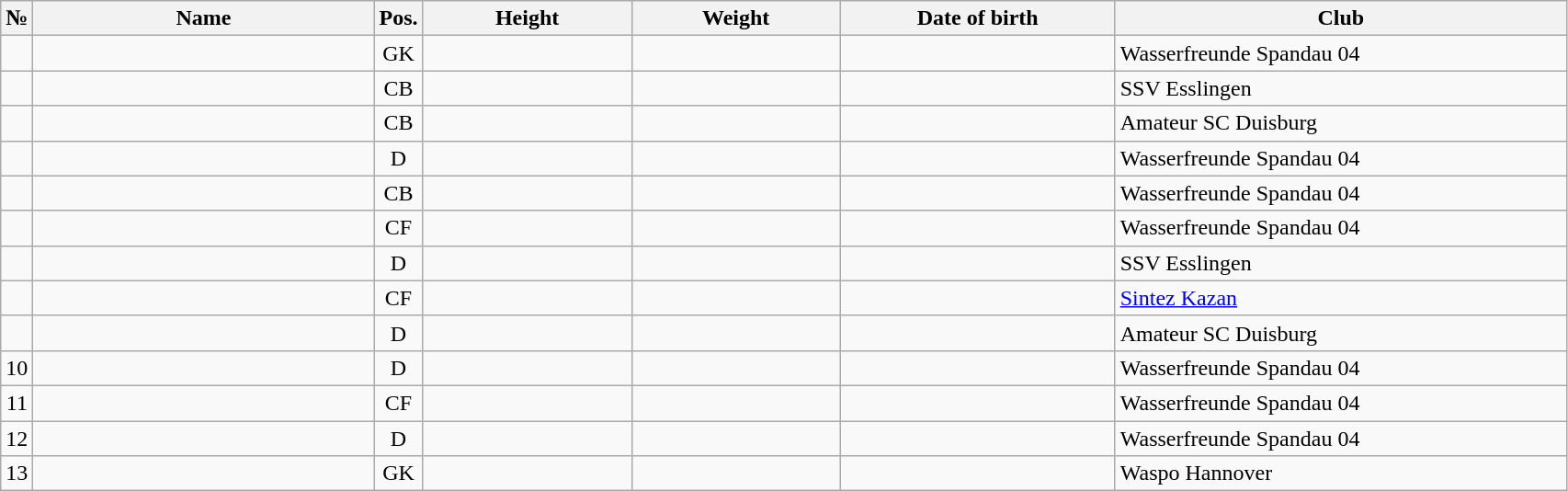<table class="wikitable sortable" style="font-size:100%; text-align:center;">
<tr>
<th>№</th>
<th style="width:15em;text-align:center;">Name</th>
<th>Pos.</th>
<th style="width:9em">Height</th>
<th style="width:9em">Weight</th>
<th style="width:12em">Date of birth</th>
<th style="width:20em">Club</th>
</tr>
<tr>
<td></td>
<td style="text-align:left;"></td>
<td>GK</td>
<td></td>
<td></td>
<td style="text-align:right;"></td>
<td style="text-align:left;"> Wasserfreunde Spandau 04</td>
</tr>
<tr>
<td></td>
<td style="text-align:left;"></td>
<td>CB</td>
<td></td>
<td></td>
<td style="text-align:right;"></td>
<td style="text-align:left;"> SSV Esslingen</td>
</tr>
<tr>
<td></td>
<td style="text-align:left;"></td>
<td>CB</td>
<td></td>
<td></td>
<td style="text-align:right;"></td>
<td style="text-align:left;"> Amateur SC Duisburg</td>
</tr>
<tr>
<td></td>
<td style="text-align:left;"></td>
<td>D</td>
<td></td>
<td></td>
<td style="text-align:right;"></td>
<td style="text-align:left;"> Wasserfreunde Spandau 04</td>
</tr>
<tr>
<td></td>
<td style="text-align:left;"></td>
<td>CB</td>
<td></td>
<td></td>
<td style="text-align:right;"></td>
<td style="text-align:left;"> Wasserfreunde Spandau 04</td>
</tr>
<tr>
<td></td>
<td style="text-align:left;"></td>
<td>CF</td>
<td></td>
<td></td>
<td style="text-align:right;"></td>
<td style="text-align:left;"> Wasserfreunde Spandau 04</td>
</tr>
<tr>
<td></td>
<td style="text-align:left;"></td>
<td>D</td>
<td></td>
<td></td>
<td style="text-align:right;"></td>
<td style="text-align:left;"> SSV Esslingen</td>
</tr>
<tr>
<td></td>
<td style="text-align:left;"></td>
<td>CF</td>
<td></td>
<td></td>
<td style="text-align:right;"></td>
<td style="text-align:left;"> <a href='#'>Sintez Kazan</a></td>
</tr>
<tr>
<td></td>
<td style="text-align:left;"></td>
<td>D</td>
<td></td>
<td></td>
<td style="text-align:right;"></td>
<td style="text-align:left;"> Amateur SC Duisburg</td>
</tr>
<tr>
<td>10</td>
<td style="text-align:left;"></td>
<td>D</td>
<td></td>
<td></td>
<td style="text-align:right;"></td>
<td style="text-align:left;"> Wasserfreunde Spandau 04</td>
</tr>
<tr>
<td>11</td>
<td style="text-align:left;"></td>
<td>CF</td>
<td></td>
<td></td>
<td style="text-align:right;"></td>
<td style="text-align:left;"> Wasserfreunde Spandau 04</td>
</tr>
<tr>
<td>12</td>
<td style="text-align:left;"></td>
<td>D</td>
<td></td>
<td></td>
<td style="text-align:right;"></td>
<td style="text-align:left;"> Wasserfreunde Spandau 04</td>
</tr>
<tr>
<td>13</td>
<td style="text-align:left;"></td>
<td>GK</td>
<td></td>
<td></td>
<td style="text-align:right;"></td>
<td style="text-align:left;"> Waspo Hannover</td>
</tr>
</table>
